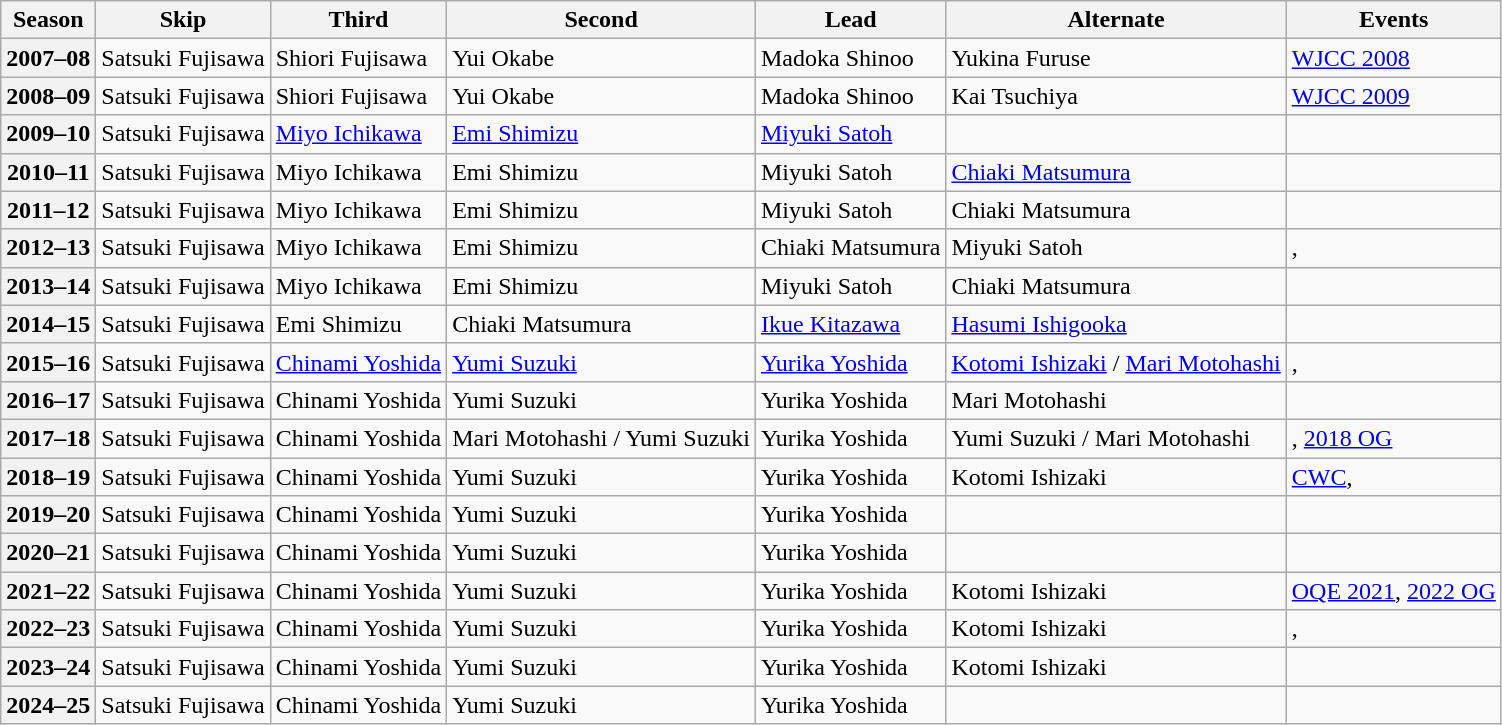<table class="wikitable">
<tr>
<th scope="col">Season</th>
<th scope="col">Skip</th>
<th scope="col">Third</th>
<th scope="col">Second</th>
<th scope="col">Lead</th>
<th scope="col">Alternate</th>
<th scope="col">Events</th>
</tr>
<tr>
<th scope="row">2007–08</th>
<td>Satsuki Fujisawa</td>
<td>Shiori Fujisawa</td>
<td>Yui Okabe</td>
<td>Madoka Shinoo</td>
<td>Yukina Furuse</td>
<td><a href='#'>WJCC 2008</a></td>
</tr>
<tr>
<th scope="row">2008–09</th>
<td>Satsuki Fujisawa</td>
<td>Shiori Fujisawa</td>
<td>Yui Okabe</td>
<td>Madoka Shinoo</td>
<td>Kai Tsuchiya</td>
<td><a href='#'>WJCC 2009</a></td>
</tr>
<tr>
<th scope="row">2009–10</th>
<td>Satsuki Fujisawa</td>
<td><a href='#'>Miyo Ichikawa</a></td>
<td><a href='#'>Emi Shimizu</a></td>
<td><a href='#'>Miyuki Satoh</a></td>
<td></td>
<td></td>
</tr>
<tr>
<th scope="row">2010–11</th>
<td>Satsuki Fujisawa</td>
<td>Miyo Ichikawa</td>
<td>Emi Shimizu</td>
<td>Miyuki Satoh</td>
<td><a href='#'>Chiaki Matsumura</a></td>
<td></td>
</tr>
<tr>
<th scope="row">2011–12</th>
<td>Satsuki Fujisawa</td>
<td>Miyo Ichikawa</td>
<td>Emi Shimizu</td>
<td>Miyuki Satoh</td>
<td>Chiaki Matsumura</td>
<td></td>
</tr>
<tr>
<th scope="row">2012–13</th>
<td>Satsuki Fujisawa</td>
<td>Miyo Ichikawa</td>
<td>Emi Shimizu</td>
<td>Chiaki Matsumura</td>
<td>Miyuki Satoh</td>
<td>, </td>
</tr>
<tr>
<th scope="row">2013–14</th>
<td>Satsuki Fujisawa</td>
<td>Miyo Ichikawa</td>
<td>Emi Shimizu</td>
<td>Miyuki Satoh</td>
<td>Chiaki Matsumura</td>
<td></td>
</tr>
<tr>
<th scope="row">2014–15</th>
<td>Satsuki Fujisawa</td>
<td>Emi Shimizu</td>
<td>Chiaki Matsumura</td>
<td><a href='#'>Ikue Kitazawa</a></td>
<td><a href='#'>Hasumi Ishigooka</a></td>
<td></td>
</tr>
<tr>
<th scope="row">2015–16</th>
<td>Satsuki Fujisawa</td>
<td><a href='#'>Chinami Yoshida</a></td>
<td><a href='#'>Yumi Suzuki</a></td>
<td><a href='#'>Yurika Yoshida</a></td>
<td><a href='#'>Kotomi Ishizaki</a> / <a href='#'>Mari Motohashi</a></td>
<td>, </td>
</tr>
<tr>
<th scope="row">2016–17</th>
<td>Satsuki Fujisawa</td>
<td>Chinami Yoshida</td>
<td>Yumi Suzuki</td>
<td>Yurika Yoshida</td>
<td>Mari Motohashi</td>
<td></td>
</tr>
<tr>
<th scope="row">2017–18</th>
<td>Satsuki Fujisawa</td>
<td>Chinami Yoshida</td>
<td>Mari Motohashi / Yumi Suzuki</td>
<td>Yurika Yoshida</td>
<td>Yumi Suzuki / Mari Motohashi</td>
<td>, <a href='#'>2018 OG</a></td>
</tr>
<tr>
<th scope="row">2018–19</th>
<td>Satsuki Fujisawa</td>
<td>Chinami Yoshida</td>
<td>Yumi Suzuki</td>
<td>Yurika Yoshida</td>
<td>Kotomi Ishizaki</td>
<td><a href='#'>CWC</a>, </td>
</tr>
<tr>
<th scope="row">2019–20</th>
<td>Satsuki Fujisawa</td>
<td>Chinami Yoshida</td>
<td>Yumi Suzuki</td>
<td>Yurika Yoshida</td>
<td></td>
<td></td>
</tr>
<tr>
<th scope="row">2020–21</th>
<td>Satsuki Fujisawa</td>
<td>Chinami Yoshida</td>
<td>Yumi Suzuki</td>
<td>Yurika Yoshida</td>
<td></td>
<td></td>
</tr>
<tr>
<th scope="row">2021–22</th>
<td>Satsuki Fujisawa</td>
<td>Chinami Yoshida</td>
<td>Yumi Suzuki</td>
<td>Yurika Yoshida</td>
<td>Kotomi Ishizaki</td>
<td><a href='#'>OQE 2021</a>, <a href='#'>2022 OG</a></td>
</tr>
<tr>
<th scope="row">2022–23</th>
<td>Satsuki Fujisawa</td>
<td>Chinami Yoshida</td>
<td>Yumi Suzuki</td>
<td>Yurika Yoshida</td>
<td>Kotomi Ishizaki</td>
<td>, </td>
</tr>
<tr>
<th scope="row">2023–24</th>
<td>Satsuki Fujisawa</td>
<td>Chinami Yoshida</td>
<td>Yumi Suzuki</td>
<td>Yurika Yoshida</td>
<td>Kotomi Ishizaki</td>
<td></td>
</tr>
<tr>
<th scope="row">2024–25</th>
<td>Satsuki Fujisawa</td>
<td>Chinami Yoshida</td>
<td>Yumi Suzuki</td>
<td>Yurika Yoshida</td>
<td></td>
<td></td>
</tr>
</table>
